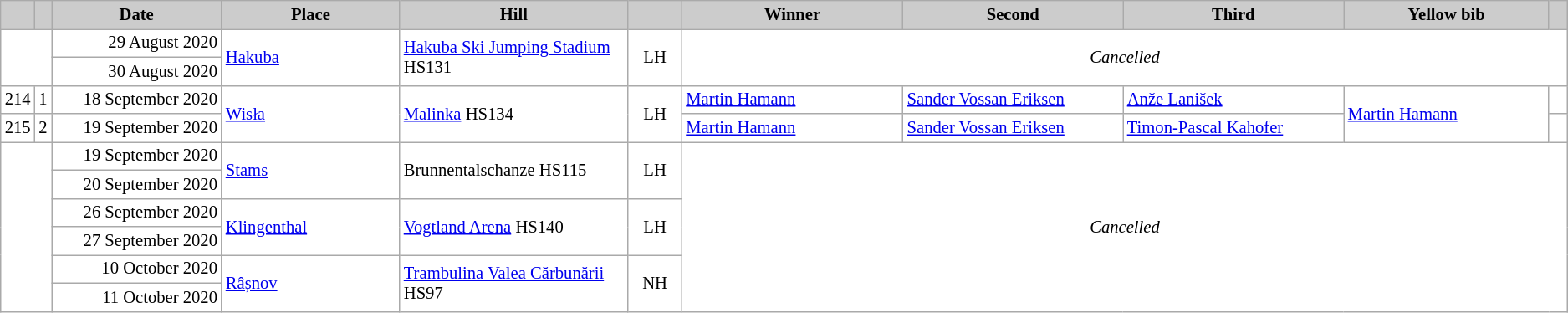<table class="wikitable plainrowheaders" style="background:#fff; font-size:86%; line-height:16px; border:grey solid 1px; border-collapse:collapse;">
<tr style="background:#ccc; text-align:center;">
<th scope="col" style="background:#ccc; width=30 px;"></th>
<th scope="col" style="background:#ccc; width=45 px;"></th>
<th scope="col" style="background:#ccc; width:140px;">Date</th>
<th scope="col" style="background:#ccc; width:150px;">Place</th>
<th scope="col" style="background:#ccc; width:190px;">Hill</th>
<th scope="col" style="background:#ccc; width:40px;"></th>
<th scope="col" style="background:#ccc; width:195px;">Winner</th>
<th scope="col" style="background:#ccc; width:195px;">Second</th>
<th scope="col" style="background:#ccc; width:195px;">Third</th>
<th scope="col" style="background:#ccc; width:180px;">Yellow bib</th>
<th scope="col" style="background:#ccc; width:10px;"></th>
</tr>
<tr>
<td rowspan=2 colspan=2></td>
<td align=right>29 August 2020</td>
<td rowspan=2> <a href='#'>Hakuba</a></td>
<td rowspan=2><a href='#'>Hakuba Ski Jumping Stadium</a> HS131</td>
<td rowspan=2 align=center>LH</td>
<td colspan=5 rowspan=2 align=center><em>Cancelled</em></td>
</tr>
<tr>
<td align=right>30 August 2020</td>
</tr>
<tr>
<td align=center>214</td>
<td align=center>1</td>
<td align=right>18 September 2020</td>
<td rowspan=2> <a href='#'>Wisła</a></td>
<td rowspan=2><a href='#'>Malinka</a> HS134</td>
<td rowspan=2 align=center>LH</td>
<td> <a href='#'>Martin Hamann</a></td>
<td> <a href='#'>Sander Vossan Eriksen</a></td>
<td> <a href='#'>Anže Lanišek</a></td>
<td rowspan=2> <a href='#'>Martin Hamann</a></td>
<td align=center></td>
</tr>
<tr>
<td align=center>215</td>
<td align=center>2</td>
<td align=right>19 September 2020</td>
<td> <a href='#'>Martin Hamann</a></td>
<td> <a href='#'>Sander Vossan Eriksen</a></td>
<td> <a href='#'>Timon-Pascal Kahofer</a></td>
<td align=center></td>
</tr>
<tr>
<td rowspan=6 colspan=2></td>
<td align=right>19 September 2020</td>
<td rowspan=2> <a href='#'>Stams</a></td>
<td rowspan=2>Brunnentalschanze HS115</td>
<td rowspan=2 align=center>LH</td>
<td colspan=5 rowspan=6 align=center><em>Cancelled</em></td>
</tr>
<tr>
<td align=right>20 September 2020</td>
</tr>
<tr>
<td align=right>26 September 2020</td>
<td rowspan=2> <a href='#'>Klingenthal</a></td>
<td rowspan=2><a href='#'>Vogtland Arena</a> HS140</td>
<td rowspan=2 align=center>LH</td>
</tr>
<tr>
<td align=right>27 September 2020</td>
</tr>
<tr>
<td align=right>10 October 2020</td>
<td rowspan=2> <a href='#'>Râșnov</a></td>
<td rowspan=2><a href='#'>Trambulina Valea Cărbunării</a> HS97</td>
<td rowspan=2 align=center>NH</td>
</tr>
<tr>
<td align=right>11 October 2020</td>
</tr>
</table>
